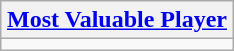<table class=wikitable style="text-align:center; margin:auto">
<tr>
<th><a href='#'>Most Valuable Player</a></th>
</tr>
<tr>
<td></td>
</tr>
</table>
